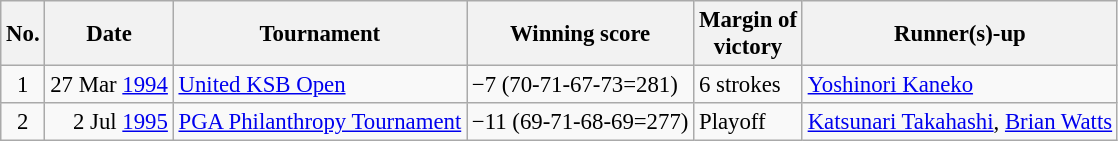<table class="wikitable" style="font-size:95%;">
<tr>
<th>No.</th>
<th>Date</th>
<th>Tournament</th>
<th>Winning score</th>
<th>Margin of<br>victory</th>
<th>Runner(s)-up</th>
</tr>
<tr>
<td align=center>1</td>
<td align=right>27 Mar <a href='#'>1994</a></td>
<td><a href='#'>United KSB Open</a></td>
<td>−7 (70-71-67-73=281)</td>
<td>6 strokes</td>
<td> <a href='#'>Yoshinori Kaneko</a></td>
</tr>
<tr>
<td align=center>2</td>
<td align=right>2 Jul <a href='#'>1995</a></td>
<td><a href='#'>PGA Philanthropy Tournament</a></td>
<td>−11 (69-71-68-69=277)</td>
<td>Playoff</td>
<td> <a href='#'>Katsunari Takahashi</a>,  <a href='#'>Brian Watts</a></td>
</tr>
</table>
